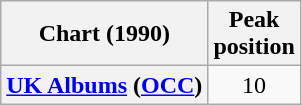<table class="wikitable plainrowheaders" style="text-align:center">
<tr>
<th>Chart (1990)</th>
<th>Peak<br>position</th>
</tr>
<tr>
<th scope="row"><a href='#'>UK Albums</a> (<a href='#'>OCC</a>)<br></th>
<td>10</td>
</tr>
</table>
